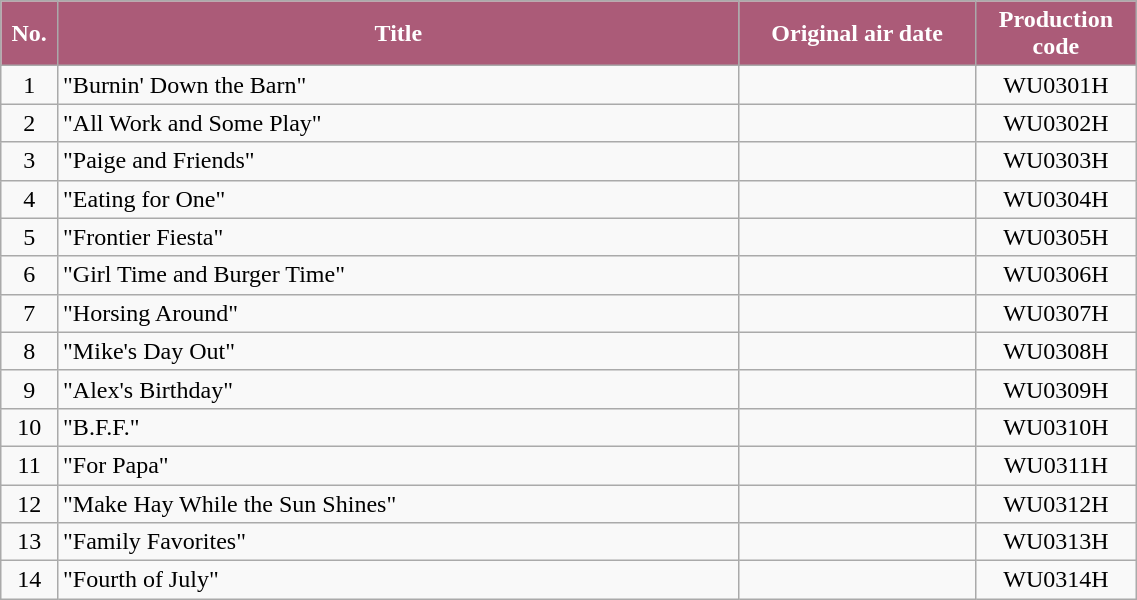<table class="wikitable plainrowheaders" style="width:60%;">
<tr>
<th style="background-color: #ab5b78; color: #FFFFFF;" width=5%>No.</th>
<th style="background-color: #ab5b78; color: #FFFFFF;" width=60%>Title</th>
<th style="background-color: #ab5b78; color: #FFFFFF;">Original air date</th>
<th style="background-color: #ab5b78; color: #FFFFFF;">Production<br>code</th>
</tr>
<tr>
<td align=center>1</td>
<td>"Burnin' Down the Barn"</td>
<td align=center></td>
<td align=center>WU0301H</td>
</tr>
<tr>
<td align=center>2</td>
<td>"All Work and Some Play"</td>
<td align=center></td>
<td align=center>WU0302H</td>
</tr>
<tr>
<td align=center>3</td>
<td>"Paige and Friends"</td>
<td align=center></td>
<td align=center>WU0303H</td>
</tr>
<tr>
<td align=center>4</td>
<td>"Eating for One"</td>
<td align=center></td>
<td align=center>WU0304H</td>
</tr>
<tr>
<td align=center>5</td>
<td>"Frontier Fiesta"</td>
<td align=center></td>
<td align=center>WU0305H</td>
</tr>
<tr>
<td align=center>6</td>
<td>"Girl Time and Burger Time"</td>
<td align=center></td>
<td align=center>WU0306H</td>
</tr>
<tr>
<td align=center>7</td>
<td>"Horsing Around"</td>
<td align=center></td>
<td align=center>WU0307H</td>
</tr>
<tr>
<td align=center>8</td>
<td>"Mike's Day Out"</td>
<td align=center></td>
<td align=center>WU0308H</td>
</tr>
<tr>
<td align=center>9</td>
<td>"Alex's Birthday"</td>
<td align=center></td>
<td align=center>WU0309H</td>
</tr>
<tr>
<td align=center>10</td>
<td>"B.F.F."</td>
<td align=center></td>
<td align=center>WU0310H</td>
</tr>
<tr>
<td align=center>11</td>
<td>"For Papa"</td>
<td align=center></td>
<td align=center>WU0311H</td>
</tr>
<tr>
<td align=center>12</td>
<td>"Make Hay While the Sun Shines"</td>
<td align=center></td>
<td align=center>WU0312H</td>
</tr>
<tr>
<td align=center>13</td>
<td>"Family Favorites"</td>
<td align=center></td>
<td align=center>WU0313H</td>
</tr>
<tr>
<td align=center>14</td>
<td>"Fourth of July"</td>
<td align=center></td>
<td align=center>WU0314H</td>
</tr>
</table>
